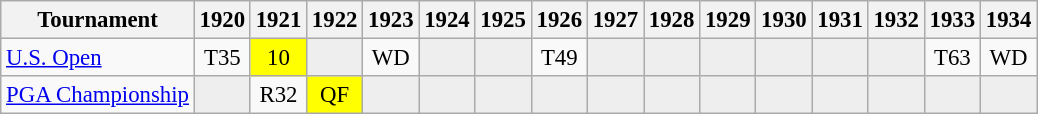<table class="wikitable" style="font-size:95%;text-align:center;">
<tr>
<th>Tournament</th>
<th>1920</th>
<th>1921</th>
<th>1922</th>
<th>1923</th>
<th>1924</th>
<th>1925</th>
<th>1926</th>
<th>1927</th>
<th>1928</th>
<th>1929</th>
<th>1930</th>
<th>1931</th>
<th>1932</th>
<th>1933</th>
<th>1934</th>
</tr>
<tr>
<td align="left"><a href='#'>U.S. Open</a></td>
<td>T35</td>
<td style="background:yellow;">10</td>
<td style="background:#eeeeee;"></td>
<td>WD</td>
<td style="background:#eeeeee;"></td>
<td style="background:#eeeeee;"></td>
<td>T49</td>
<td style="background:#eeeeee;"></td>
<td style="background:#eeeeee;"></td>
<td style="background:#eeeeee;"></td>
<td style="background:#eeeeee;"></td>
<td style="background:#eeeeee;"></td>
<td style="background:#eeeeee;"></td>
<td>T63</td>
<td>WD</td>
</tr>
<tr>
<td align="left"><a href='#'>PGA Championship</a></td>
<td style="background:#eeeeee;"></td>
<td>R32</td>
<td style="background:yellow;">QF</td>
<td style="background:#eeeeee;"></td>
<td style="background:#eeeeee;"></td>
<td style="background:#eeeeee;"></td>
<td style="background:#eeeeee;"></td>
<td style="background:#eeeeee;"></td>
<td style="background:#eeeeee;"></td>
<td style="background:#eeeeee;"></td>
<td style="background:#eeeeee;"></td>
<td style="background:#eeeeee;"></td>
<td style="background:#eeeeee;"></td>
<td style="background:#eeeeee;"></td>
<td style="background:#eeeeee;"></td>
</tr>
</table>
